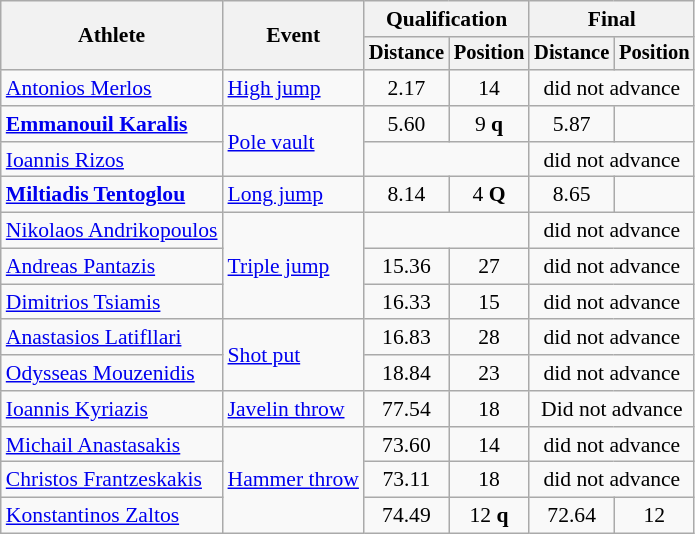<table class=wikitable style=font-size:90%>
<tr>
<th rowspan=2>Athlete</th>
<th rowspan=2>Event</th>
<th colspan=2>Qualification</th>
<th colspan=2>Final</th>
</tr>
<tr style=font-size:95%>
<th>Distance</th>
<th>Position</th>
<th>Distance</th>
<th>Position</th>
</tr>
<tr align=center>
<td align=left><a href='#'>Antonios Merlos</a></td>
<td align=left><a href='#'>High jump</a></td>
<td>2.17</td>
<td>14</td>
<td colspan=2>did not advance</td>
</tr>
<tr align=center>
<td align=left><strong><a href='#'>Emmanouil Karalis</a></strong></td>
<td align=left rowspan=2><a href='#'>Pole vault</a></td>
<td>5.60</td>
<td>9 <strong>q</strong></td>
<td>5.87 </td>
<td></td>
</tr>
<tr align=center>
<td align=left><a href='#'>Ioannis Rizos</a></td>
<td colspan=2></td>
<td colspan=2>did not advance</td>
</tr>
<tr align=center>
<td align=left><strong><a href='#'>Miltiadis Tentoglou</a></strong></td>
<td align=left><a href='#'>Long jump</a></td>
<td>8.14</td>
<td>4 <strong>Q</strong></td>
<td>8.65 <strong></strong> <strong></strong></td>
<td></td>
</tr>
<tr align=center>
<td align=left><a href='#'>Nikolaos Andrikopoulos</a></td>
<td align=left rowspan=3><a href='#'>Triple jump</a></td>
<td colspan=2></td>
<td colspan=2>did not advance</td>
</tr>
<tr align=center>
<td align=left><a href='#'>Andreas Pantazis</a></td>
<td>15.36</td>
<td>27</td>
<td colspan=4>did not advance</td>
</tr>
<tr align=center>
<td align=left><a href='#'>Dimitrios Tsiamis</a></td>
<td>16.33</td>
<td>15</td>
<td colspan=2>did not advance</td>
</tr>
<tr align=center>
<td align=left><a href='#'>Anastasios Latifllari</a></td>
<td align=left rowspan=2><a href='#'>Shot put</a></td>
<td>16.83</td>
<td>28</td>
<td colspan=2>did not advance</td>
</tr>
<tr align=center>
<td align=left><a href='#'>Odysseas Mouzenidis</a></td>
<td>18.84</td>
<td>23</td>
<td colspan=2>did not advance</td>
</tr>
<tr align=center>
<td align=left><a href='#'>Ioannis Kyriazis</a></td>
<td align=left><a href='#'>Javelin throw</a></td>
<td>77.54</td>
<td>18</td>
<td colspan=2>Did not advance</td>
</tr>
<tr align=center>
<td align=left><a href='#'>Michail Anastasakis</a></td>
<td align=left rowspan=3><a href='#'>Hammer throw</a></td>
<td>73.60</td>
<td>14</td>
<td colspan=2>did not advance</td>
</tr>
<tr align=center>
<td align=left><a href='#'>Christos Frantzeskakis</a></td>
<td>73.11</td>
<td>18</td>
<td colspan=2>did not advance</td>
</tr>
<tr align=center>
<td align=left><a href='#'>Konstantinos Zaltos</a></td>
<td>74.49</td>
<td>12 <strong>q</strong></td>
<td>72.64</td>
<td>12</td>
</tr>
</table>
